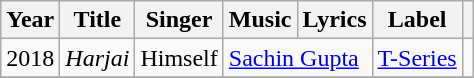<table class="wikitable sortable plainrowheaders">
<tr>
<th scope="col">Year</th>
<th scope="col">Title</th>
<th>Singer</th>
<th scope="col">Music</th>
<th scope="col">Lyrics</th>
<th scope="col">Label</th>
<th></th>
</tr>
<tr>
<td>2018</td>
<td><em>Harjai</em></td>
<td>Himself</td>
<td colspan="2"><a href='#'>Sachin Gupta</a></td>
<td><a href='#'>T-Series</a></td>
<td></td>
</tr>
<tr>
</tr>
</table>
